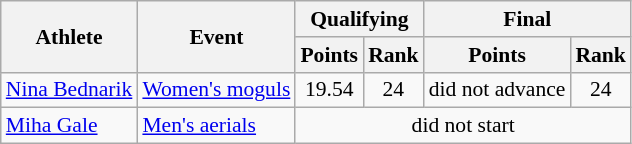<table class="wikitable" style="font-size:90%">
<tr>
<th rowspan="2">Athlete</th>
<th rowspan="2">Event</th>
<th colspan="2">Qualifying</th>
<th colspan="2">Final</th>
</tr>
<tr>
<th>Points</th>
<th>Rank</th>
<th>Points</th>
<th>Rank</th>
</tr>
<tr>
<td><a href='#'>Nina Bednarik</a></td>
<td><a href='#'>Women's moguls</a></td>
<td align="center">19.54</td>
<td align="center">24</td>
<td align="center">did not advance</td>
<td align="center">24</td>
</tr>
<tr>
<td><a href='#'>Miha Gale</a></td>
<td><a href='#'>Men's aerials</a></td>
<td colspan=4 align="center">did not start</td>
</tr>
</table>
